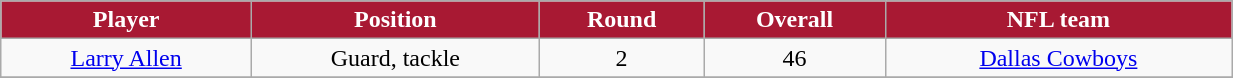<table class="wikitable" width="65%">
<tr align="center"  style="background:#A81933;color:#FFFFFF;">
<td><strong>Player</strong></td>
<td><strong>Position</strong></td>
<td><strong>Round</strong></td>
<td><strong>Overall</strong></td>
<td><strong>NFL team</strong></td>
</tr>
<tr align="center" bgcolor="">
<td><a href='#'>Larry Allen</a></td>
<td>Guard, tackle</td>
<td>2</td>
<td>46</td>
<td><a href='#'>Dallas Cowboys</a></td>
</tr>
<tr align="center" bgcolor="">
</tr>
</table>
